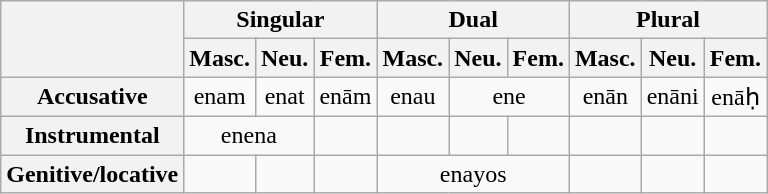<table class="wikitable" style="text-align:center" |>
<tr>
<th rowspan="2"></th>
<th colspan="3">Singular</th>
<th colspan="3">Dual</th>
<th colspan="3">Plural</th>
</tr>
<tr>
<th>Masc.</th>
<th>Neu.</th>
<th>Fem.</th>
<th>Masc.</th>
<th>Neu.</th>
<th>Fem.</th>
<th>Masc.</th>
<th>Neu.</th>
<th>Fem.</th>
</tr>
<tr>
<th>Accusative</th>
<td>enam</td>
<td>enat</td>
<td>enām</td>
<td>enau</td>
<td colspan="2">ene</td>
<td>enān</td>
<td>enāni</td>
<td>enāḥ</td>
</tr>
<tr>
<th>Instrumental</th>
<td colspan="2">enena</td>
<td></td>
<td></td>
<td></td>
<td></td>
<td></td>
<td></td>
<td></td>
</tr>
<tr>
<th>Genitive/locative</th>
<td></td>
<td></td>
<td></td>
<td colspan="3">enayos</td>
<td></td>
<td></td>
<td></td>
</tr>
</table>
